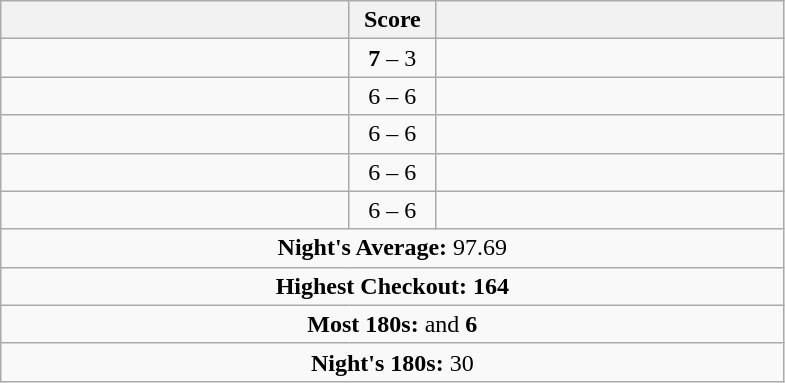<table class=wikitable style="text-align:center">
<tr>
<th width=225></th>
<th width=50>Score</th>
<th width=225></th>
</tr>
<tr align=left>
<td align=right></td>
<td align=center><strong>7</strong> – 3</td>
<td></td>
</tr>
<tr align=left>
<td align=right></td>
<td align=center>6 – 6</td>
<td></td>
</tr>
<tr align=left>
<td align=right></td>
<td align=center>6 – 6</td>
<td></td>
</tr>
<tr align=left>
<td align=right></td>
<td align=center>6 – 6</td>
<td></td>
</tr>
<tr align=left>
<td align=right></td>
<td align=center>6 – 6</td>
<td></td>
</tr>
<tr align=center>
<td colspan="3"><strong>Night's Average:</strong> 97.69</td>
</tr>
<tr align=center>
<td colspan="3"><strong>Highest Checkout:</strong>  <strong>164</strong></td>
</tr>
<tr align=center>
<td colspan="3"><strong>Most 180s:</strong>  and  <strong>6</strong></td>
</tr>
<tr align=center>
<td colspan="3"><strong>Night's 180s:</strong> 30</td>
</tr>
</table>
